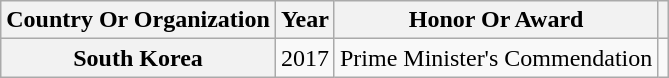<table class="wikitable plainrowheaders sortable" style="margin-right: 0;">
<tr>
<th scope="col">Country Or Organization</th>
<th scope="col">Year</th>
<th scope="col">Honor Or Award</th>
<th scope="col" class="unsortable"></th>
</tr>
<tr>
<th scope="row">South Korea</th>
<td style="text-align:center">2017</td>
<td>Prime Minister's Commendation</td>
<td style="text-align:center"></td>
</tr>
</table>
